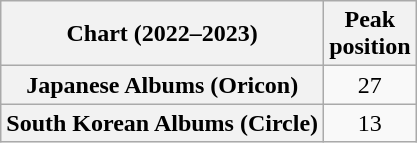<table class="wikitable sortable plainrowheaders" style="text-align:center">
<tr>
<th scope="col">Chart (2022–2023)</th>
<th scope="col">Peak<br>position</th>
</tr>
<tr>
<th scope="row">Japanese Albums (Oricon)</th>
<td>27</td>
</tr>
<tr>
<th scope="row">South Korean Albums (Circle)</th>
<td>13</td>
</tr>
</table>
